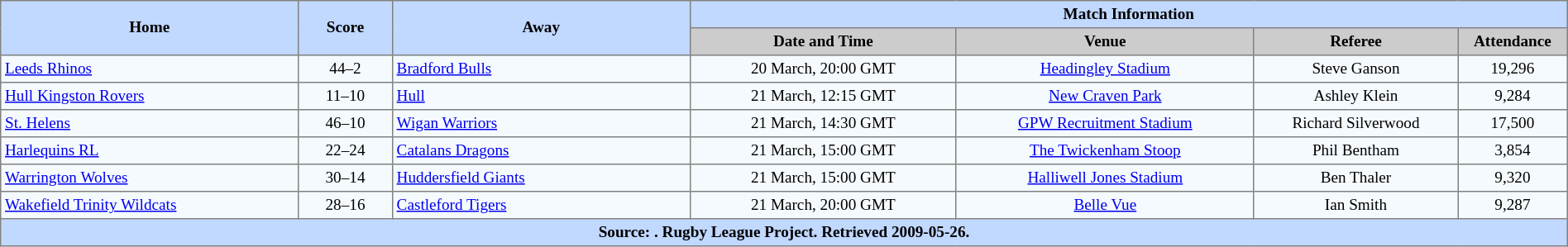<table border="1" cellpadding="3" cellspacing="0" style="border-collapse:collapse; font-size:80%; text-align:center; width:100%;">
<tr style="background:#c1d8ff;">
<th rowspan="2" style="width:19%;">Home</th>
<th rowspan="2" style="width:6%;">Score</th>
<th rowspan="2" style="width:19%;">Away</th>
<th colspan=6>Match Information</th>
</tr>
<tr style="background:#ccc;">
<th width=17%>Date and Time</th>
<th width=19%>Venue</th>
<th width=13%>Referee</th>
<th width=7%>Attendance</th>
</tr>
<tr style="background:#f5faff;">
<td align=left> <a href='#'>Leeds Rhinos</a></td>
<td>44–2</td>
<td align=left> <a href='#'>Bradford Bulls</a></td>
<td>20 March, 20:00 GMT</td>
<td><a href='#'>Headingley Stadium</a></td>
<td>Steve Ganson</td>
<td>19,296</td>
</tr>
<tr style="background:#f5faff;">
<td align=left> <a href='#'>Hull Kingston Rovers</a></td>
<td>11–10</td>
<td align=left> <a href='#'>Hull</a></td>
<td>21 March, 12:15 GMT</td>
<td><a href='#'>New Craven Park</a></td>
<td>Ashley Klein</td>
<td>9,284</td>
</tr>
<tr style="background:#f5faff;">
<td align=left> <a href='#'>St. Helens</a></td>
<td>46–10</td>
<td align=left> <a href='#'>Wigan Warriors</a></td>
<td>21 March, 14:30 GMT</td>
<td><a href='#'>GPW Recruitment Stadium</a></td>
<td>Richard Silverwood</td>
<td>17,500</td>
</tr>
<tr style="background:#f5faff;">
<td align=left> <a href='#'>Harlequins RL</a></td>
<td>22–24</td>
<td align=left> <a href='#'>Catalans Dragons</a></td>
<td>21 March, 15:00 GMT</td>
<td><a href='#'>The Twickenham Stoop</a></td>
<td>Phil Bentham</td>
<td>3,854</td>
</tr>
<tr style="background:#f5faff;">
<td align=left> <a href='#'>Warrington Wolves</a></td>
<td>30–14</td>
<td align=left> <a href='#'>Huddersfield Giants</a></td>
<td>21 March, 15:00 GMT</td>
<td><a href='#'>Halliwell Jones Stadium</a></td>
<td>Ben Thaler</td>
<td>9,320</td>
</tr>
<tr style="background:#f5faff;">
<td align=left> <a href='#'>Wakefield Trinity Wildcats</a></td>
<td>28–16</td>
<td align=left> <a href='#'>Castleford Tigers</a></td>
<td>21 March, 20:00 GMT</td>
<td><a href='#'>Belle Vue</a></td>
<td>Ian Smith</td>
<td>9,287</td>
</tr>
<tr style="background:#c1d8ff;">
<th colspan=10>Source: . Rugby League Project. Retrieved 2009-05-26.</th>
</tr>
</table>
